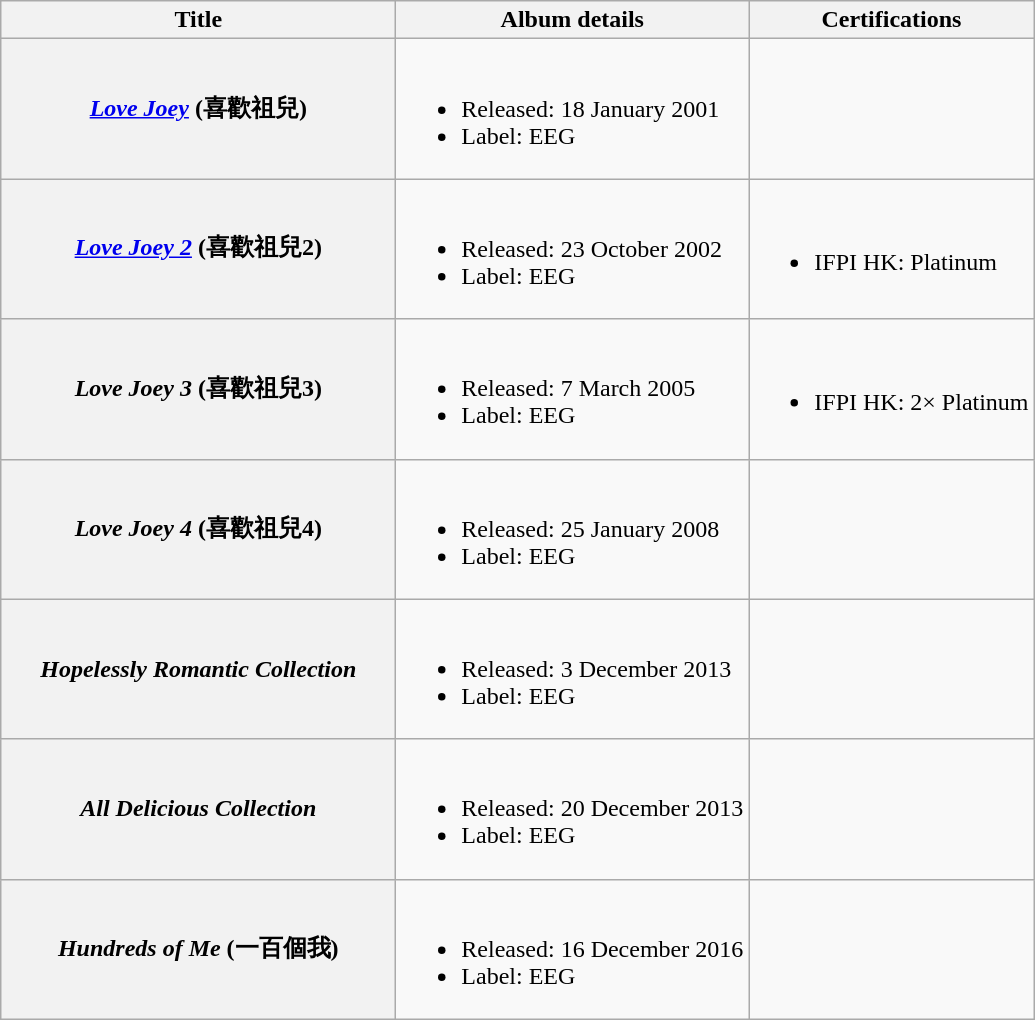<table class="wikitable plainrowheaders">
<tr>
<th style="width:16em;">Title</th>
<th>Album details</th>
<th>Certifications</th>
</tr>
<tr>
<th scope="row"><em><a href='#'>Love Joey</a></em> (喜歡祖兒)</th>
<td><br><ul><li>Released: 18 January 2001</li><li>Label: EEG</li></ul></td>
<td></td>
</tr>
<tr>
<th scope="row"><em><a href='#'>Love Joey 2</a></em> (喜歡祖兒2)</th>
<td><br><ul><li>Released: 23 October 2002</li><li>Label: EEG</li></ul></td>
<td><br><ul><li>IFPI HK: Platinum</li></ul></td>
</tr>
<tr>
<th scope="row"><em>Love Joey 3</em> (喜歡祖兒3)</th>
<td><br><ul><li>Released: 7 March 2005</li><li>Label: EEG</li></ul></td>
<td><br><ul><li>IFPI HK: 2× Platinum</li></ul></td>
</tr>
<tr>
<th scope="row"><em>Love Joey 4</em> (喜歡祖兒4)</th>
<td><br><ul><li>Released: 25 January 2008</li><li>Label: EEG</li></ul></td>
<td></td>
</tr>
<tr>
<th scope="row"><em>Hopelessly Romantic Collection</em></th>
<td><br><ul><li>Released: 3 December 2013</li><li>Label: EEG</li></ul></td>
<td></td>
</tr>
<tr>
<th scope="row"><em>All Delicious Collection</em></th>
<td><br><ul><li>Released: 20 December 2013</li><li>Label: EEG</li></ul></td>
<td></td>
</tr>
<tr>
<th scope="row"><em>Hundreds of Me</em> (一百個我)</th>
<td><br><ul><li>Released: 16 December 2016</li><li>Label: EEG</li></ul></td>
<td></td>
</tr>
</table>
